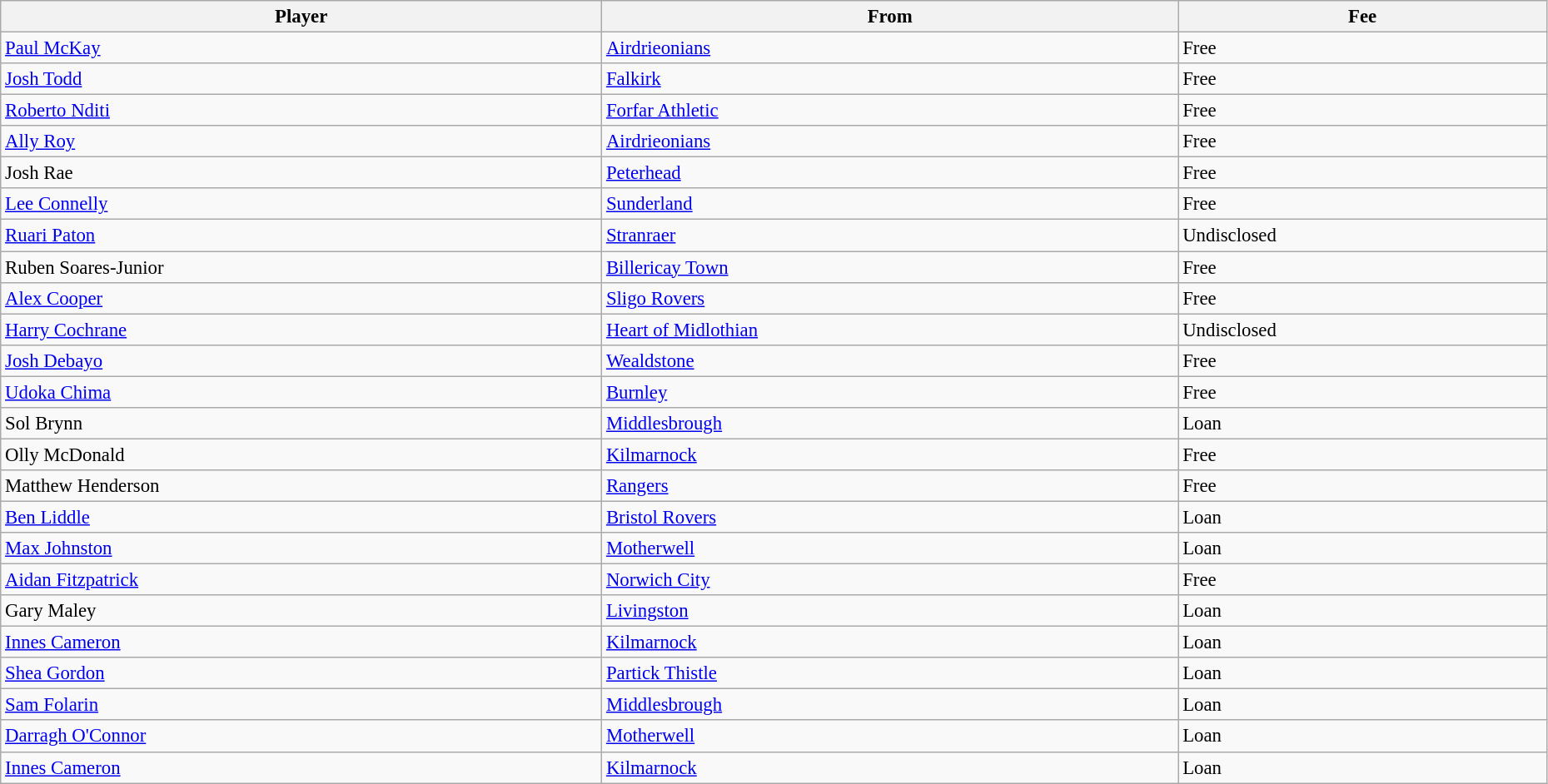<table class="wikitable" style="font-size:95%; width:98%; text-align:left">
<tr>
<th>Player</th>
<th>From</th>
<th>Fee</th>
</tr>
<tr>
<td> <a href='#'>Paul McKay</a></td>
<td> <a href='#'>Airdrieonians</a></td>
<td>Free</td>
</tr>
<tr>
<td> <a href='#'>Josh Todd</a></td>
<td> <a href='#'>Falkirk</a></td>
<td>Free</td>
</tr>
<tr>
<td> <a href='#'>Roberto Nditi</a></td>
<td> <a href='#'>Forfar Athletic</a></td>
<td>Free</td>
</tr>
<tr>
<td> <a href='#'>Ally Roy</a></td>
<td> <a href='#'>Airdrieonians</a></td>
<td>Free</td>
</tr>
<tr>
<td> Josh Rae</td>
<td> <a href='#'>Peterhead</a></td>
<td>Free</td>
</tr>
<tr>
<td> <a href='#'>Lee Connelly</a></td>
<td> <a href='#'>Sunderland</a></td>
<td>Free</td>
</tr>
<tr>
<td> <a href='#'>Ruari Paton</a></td>
<td> <a href='#'>Stranraer</a></td>
<td>Undisclosed</td>
</tr>
<tr>
<td> Ruben Soares-Junior</td>
<td> <a href='#'>Billericay Town</a></td>
<td>Free</td>
</tr>
<tr>
<td> <a href='#'>Alex Cooper</a></td>
<td> <a href='#'>Sligo Rovers</a></td>
<td>Free</td>
</tr>
<tr>
<td> <a href='#'>Harry Cochrane</a></td>
<td> <a href='#'>Heart of Midlothian</a></td>
<td>Undisclosed</td>
</tr>
<tr>
<td> <a href='#'>Josh Debayo</a></td>
<td> <a href='#'>Wealdstone</a></td>
<td>Free</td>
</tr>
<tr>
<td> <a href='#'>Udoka Chima</a></td>
<td> <a href='#'>Burnley</a></td>
<td>Free</td>
</tr>
<tr>
<td> Sol Brynn</td>
<td> <a href='#'>Middlesbrough</a></td>
<td Loan (sports)>Loan</td>
</tr>
<tr>
<td> Olly McDonald</td>
<td> <a href='#'>Kilmarnock</a></td>
<td>Free</td>
</tr>
<tr>
<td> Matthew Henderson</td>
<td> <a href='#'>Rangers</a></td>
<td>Free</td>
</tr>
<tr>
<td> <a href='#'>Ben Liddle</a></td>
<td> <a href='#'>Bristol Rovers</a></td>
<td Loan (sports)>Loan</td>
</tr>
<tr>
<td> <a href='#'>Max Johnston</a></td>
<td> <a href='#'>Motherwell</a></td>
<td Loan (sports)>Loan</td>
</tr>
<tr>
<td> <a href='#'>Aidan Fitzpatrick</a></td>
<td> <a href='#'>Norwich City</a></td>
<td>Free</td>
</tr>
<tr>
<td> Gary Maley</td>
<td> <a href='#'>Livingston</a></td>
<td Loan (sports)>Loan</td>
</tr>
<tr>
<td> <a href='#'>Innes Cameron</a></td>
<td> <a href='#'>Kilmarnock</a></td>
<td Loan (sports)>Loan</td>
</tr>
<tr>
<td> <a href='#'>Shea Gordon</a></td>
<td> <a href='#'>Partick Thistle</a></td>
<td Loan (sports)>Loan</td>
</tr>
<tr>
<td> <a href='#'>Sam Folarin</a></td>
<td> <a href='#'>Middlesbrough</a></td>
<td Loan (sports)>Loan</td>
</tr>
<tr>
<td> <a href='#'>Darragh O'Connor</a></td>
<td> <a href='#'>Motherwell</a></td>
<td Loan (sports)>Loan</td>
</tr>
<tr>
<td> <a href='#'>Innes Cameron</a></td>
<td> <a href='#'>Kilmarnock</a></td>
<td Loan (sports)>Loan</td>
</tr>
</table>
